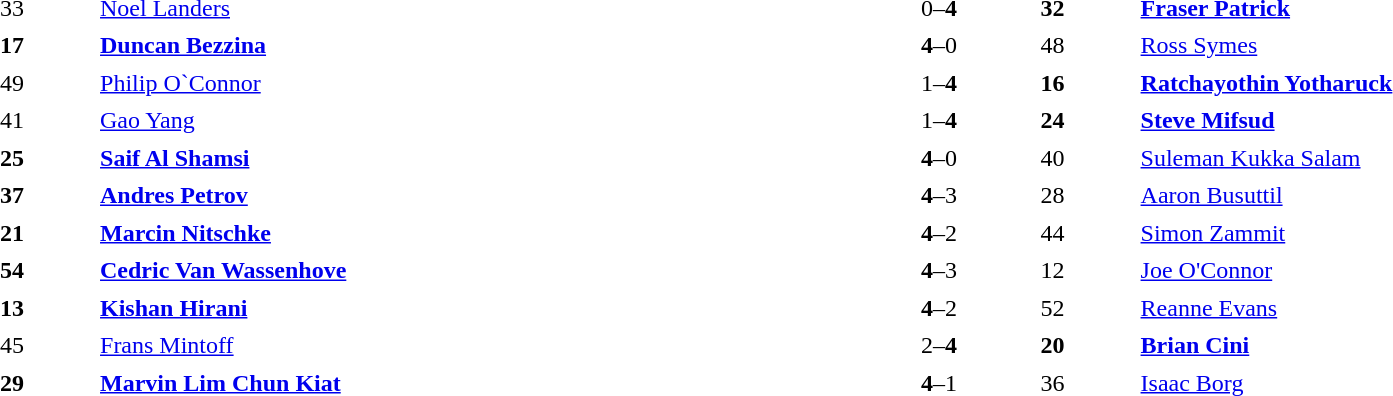<table width="100%" cellspacing="5">
<tr>
<th width=5%></th>
<th width=40%></th>
<th width=10%></th>
<th width=5%></th>
<th width=40%></th>
</tr>
<tr>
<td>33</td>
<td> <a href='#'>Noel Landers</a></td>
<td align="center">0–<strong>4</strong></td>
<td><strong>32</strong></td>
<td> <strong><a href='#'>Fraser Patrick</a></strong></td>
</tr>
<tr>
<td><strong>17</strong></td>
<td> <strong><a href='#'>Duncan Bezzina</a></strong></td>
<td align="center"><strong>4</strong>–0</td>
<td>48</td>
<td> <a href='#'>Ross Symes</a></td>
</tr>
<tr>
<td>49</td>
<td> <a href='#'>Philip O`Connor</a></td>
<td align="center">1–<strong>4</strong></td>
<td><strong>16</strong></td>
<td> <strong><a href='#'>Ratchayothin Yotharuck</a></strong></td>
</tr>
<tr>
<td>41</td>
<td> <a href='#'>Gao Yang</a></td>
<td align="center">1–<strong>4</strong></td>
<td><strong>24</strong></td>
<td> <strong><a href='#'>Steve Mifsud</a></strong></td>
</tr>
<tr>
<td><strong>25</strong></td>
<td> <strong><a href='#'>Saif Al Shamsi</a></strong></td>
<td align="center"><strong>4</strong>–0</td>
<td>40</td>
<td> <a href='#'>Suleman Kukka Salam</a></td>
</tr>
<tr>
<td><strong>37</strong></td>
<td> <strong><a href='#'>Andres Petrov</a></strong></td>
<td align="center"><strong>4</strong>–3</td>
<td>28</td>
<td> <a href='#'>Aaron Busuttil</a></td>
</tr>
<tr>
<td><strong>21</strong></td>
<td> <strong><a href='#'>Marcin Nitschke</a></strong></td>
<td align="center"><strong>4</strong>–2</td>
<td>44</td>
<td> <a href='#'>Simon Zammit</a></td>
</tr>
<tr>
<td><strong>54</strong></td>
<td> <strong><a href='#'>Cedric Van Wassenhove</a></strong></td>
<td align="center"><strong>4</strong>–3</td>
<td>12</td>
<td> <a href='#'>Joe O'Connor</a></td>
</tr>
<tr>
<td><strong>13</strong></td>
<td> <strong><a href='#'>Kishan Hirani</a></strong></td>
<td align="center"><strong>4</strong>–2</td>
<td>52</td>
<td> <a href='#'>Reanne Evans</a></td>
</tr>
<tr>
<td>45</td>
<td> <a href='#'>Frans Mintoff</a></td>
<td align="center">2–<strong>4</strong></td>
<td><strong>20</strong></td>
<td> <strong><a href='#'>Brian Cini</a></strong></td>
</tr>
<tr>
<td><strong>29</strong></td>
<td> <strong><a href='#'>Marvin Lim Chun Kiat</a></strong></td>
<td align="center"><strong>4</strong>–1</td>
<td>36</td>
<td> <a href='#'>Isaac Borg</a></td>
</tr>
</table>
